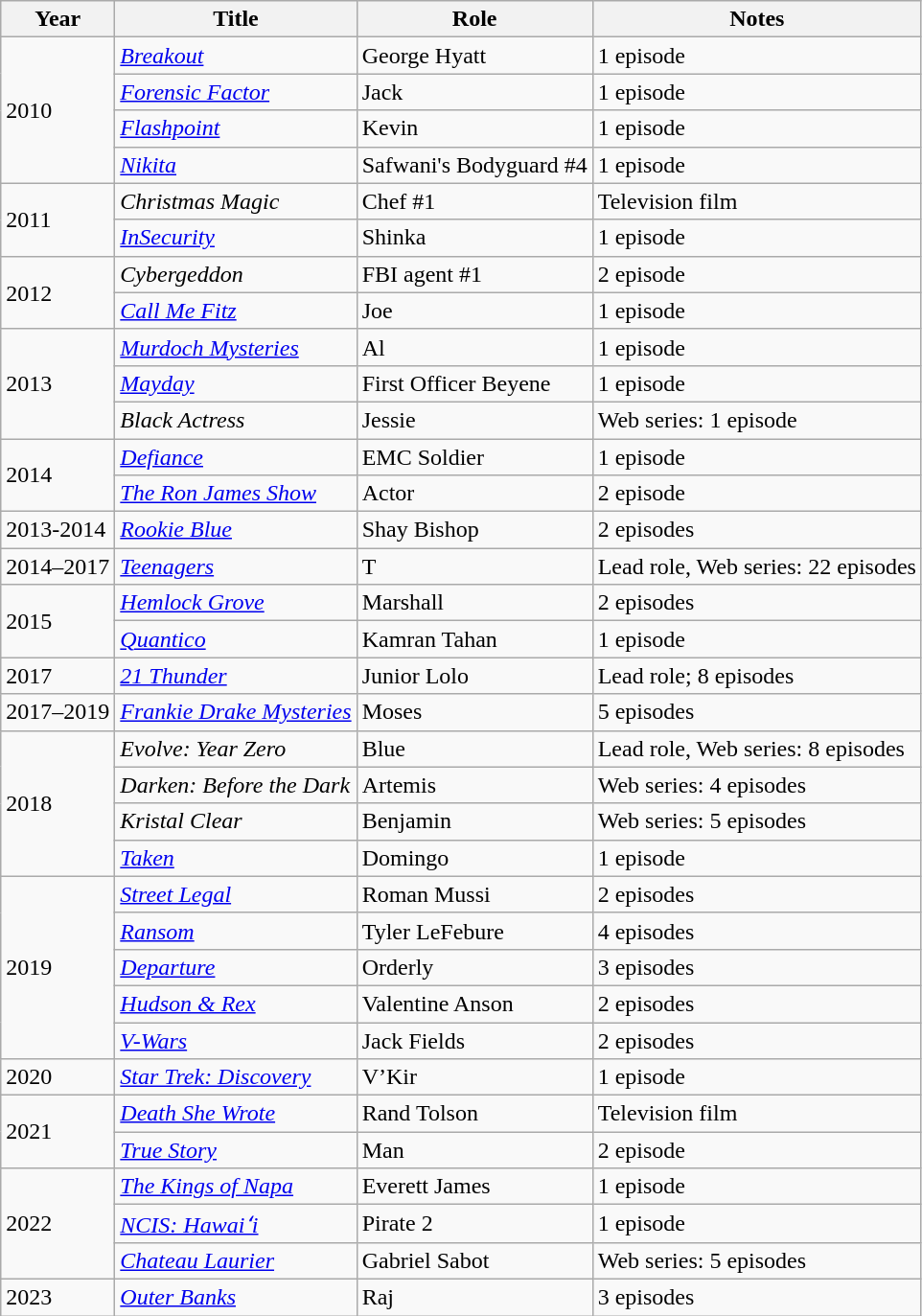<table class="wikitable sortable">
<tr>
<th>Year</th>
<th>Title</th>
<th>Role</th>
<th>Notes</th>
</tr>
<tr>
<td rowspan=4>2010</td>
<td><em><a href='#'>Breakout</a></em></td>
<td>George Hyatt</td>
<td>1 episode</td>
</tr>
<tr>
<td><em><a href='#'>Forensic Factor</a></em></td>
<td>Jack</td>
<td>1 episode</td>
</tr>
<tr>
<td><em><a href='#'>Flashpoint</a></em></td>
<td>Kevin</td>
<td>1 episode</td>
</tr>
<tr>
<td><em><a href='#'>Nikita</a></em></td>
<td>Safwani's Bodyguard #4</td>
<td>1 episode</td>
</tr>
<tr>
<td rowspan=2>2011</td>
<td><em>Christmas Magic</em></td>
<td>Chef #1</td>
<td>Television film</td>
</tr>
<tr>
<td><em><a href='#'>InSecurity</a></em></td>
<td>Shinka</td>
<td>1 episode</td>
</tr>
<tr>
<td rowspan=2>2012</td>
<td><em>Cybergeddon</em></td>
<td>FBI agent #1</td>
<td>2 episode</td>
</tr>
<tr>
<td><em><a href='#'>Call Me Fitz</a></em></td>
<td>Joe</td>
<td>1 episode</td>
</tr>
<tr>
<td rowspan=3>2013</td>
<td><em><a href='#'>Murdoch Mysteries</a></em></td>
<td>Al</td>
<td>1 episode</td>
</tr>
<tr>
<td><em><a href='#'>Mayday</a></em></td>
<td>First Officer Beyene</td>
<td>1 episode</td>
</tr>
<tr>
<td><em>Black Actress</em></td>
<td>Jessie</td>
<td>Web series: 1 episode</td>
</tr>
<tr>
<td rowspan=2>2014</td>
<td><em><a href='#'>Defiance</a></em></td>
<td>EMC Soldier</td>
<td>1 episode</td>
</tr>
<tr>
<td data-sort-value="Ron James Show, The"><em><a href='#'>The Ron James Show</a></em></td>
<td>Actor</td>
<td>2 episode</td>
</tr>
<tr>
<td>2013-2014</td>
<td><em><a href='#'>Rookie Blue</a></em></td>
<td>Shay Bishop</td>
<td>2 episodes</td>
</tr>
<tr>
<td>2014–2017</td>
<td><em><a href='#'>Teenagers</a></em> </td>
<td>T</td>
<td>Lead role, Web series: 22 episodes</td>
</tr>
<tr>
<td rowspan=2>2015</td>
<td><em><a href='#'>Hemlock Grove</a></em></td>
<td>Marshall</td>
<td>2 episodes</td>
</tr>
<tr>
<td><em><a href='#'>Quantico</a></em></td>
<td>Kamran Tahan</td>
<td>1 episode</td>
</tr>
<tr>
<td>2017</td>
<td><em><a href='#'>21 Thunder</a></em></td>
<td>Junior Lolo</td>
<td>Lead role; 8 episodes</td>
</tr>
<tr>
<td>2017–2019</td>
<td><em><a href='#'>Frankie Drake Mysteries</a></em></td>
<td>Moses</td>
<td>5 episodes</td>
</tr>
<tr>
<td rowspan=4>2018</td>
<td><em>Evolve: Year Zero</em></td>
<td>Blue</td>
<td>Lead role, Web series: 8 episodes</td>
</tr>
<tr>
<td><em>Darken: Before the Dark</em></td>
<td>Artemis</td>
<td>Web series: 4 episodes</td>
</tr>
<tr>
<td><em>Kristal Clear</em></td>
<td>Benjamin</td>
<td>Web series: 5 episodes</td>
</tr>
<tr>
<td><em><a href='#'>Taken</a></em></td>
<td>Domingo</td>
<td>1 episode</td>
</tr>
<tr>
<td rowspan=5>2019</td>
<td><em><a href='#'>Street Legal</a></em></td>
<td>Roman Mussi</td>
<td>2 episodes</td>
</tr>
<tr>
<td><em><a href='#'>Ransom</a></em></td>
<td>Tyler LeFebure</td>
<td>4 episodes</td>
</tr>
<tr>
<td><em><a href='#'>Departure</a></em></td>
<td>Orderly</td>
<td>3 episodes</td>
</tr>
<tr>
<td><em><a href='#'>Hudson & Rex</a></em></td>
<td>Valentine Anson</td>
<td>2 episodes</td>
</tr>
<tr>
<td><em><a href='#'>V-Wars</a></em></td>
<td>Jack Fields</td>
<td>2 episodes</td>
</tr>
<tr>
<td>2020</td>
<td><em><a href='#'>Star Trek: Discovery</a></em></td>
<td>V’Kir</td>
<td>1 episode</td>
</tr>
<tr>
<td rowspan=2>2021</td>
<td><em><a href='#'>Death She Wrote</a></em></td>
<td>Rand Tolson</td>
<td>Television film</td>
</tr>
<tr>
<td><em><a href='#'>True Story</a></em></td>
<td>Man</td>
<td>2 episode</td>
</tr>
<tr>
<td rowspan=3>2022</td>
<td data-sort-value="Kings of Napa, The"><em><a href='#'>The Kings of Napa</a></em></td>
<td>Everett James</td>
<td>1 episode</td>
</tr>
<tr>
<td><em><a href='#'>NCIS: Hawaiʻi</a></em></td>
<td>Pirate 2</td>
<td>1 episode</td>
</tr>
<tr>
<td><em><a href='#'>Chateau Laurier</a></em></td>
<td>Gabriel Sabot</td>
<td>Web series: 5 episodes</td>
</tr>
<tr>
<td>2023</td>
<td><em><a href='#'>Outer Banks</a></em></td>
<td>Raj</td>
<td>3 episodes</td>
</tr>
</table>
